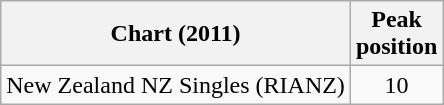<table class="wikitable sortable">
<tr>
<th>Chart (2011)</th>
<th>Peak<br>position</th>
</tr>
<tr>
<td align="left">New Zealand NZ Singles (RIANZ)</td>
<td style="text-align:center;">10</td>
</tr>
</table>
